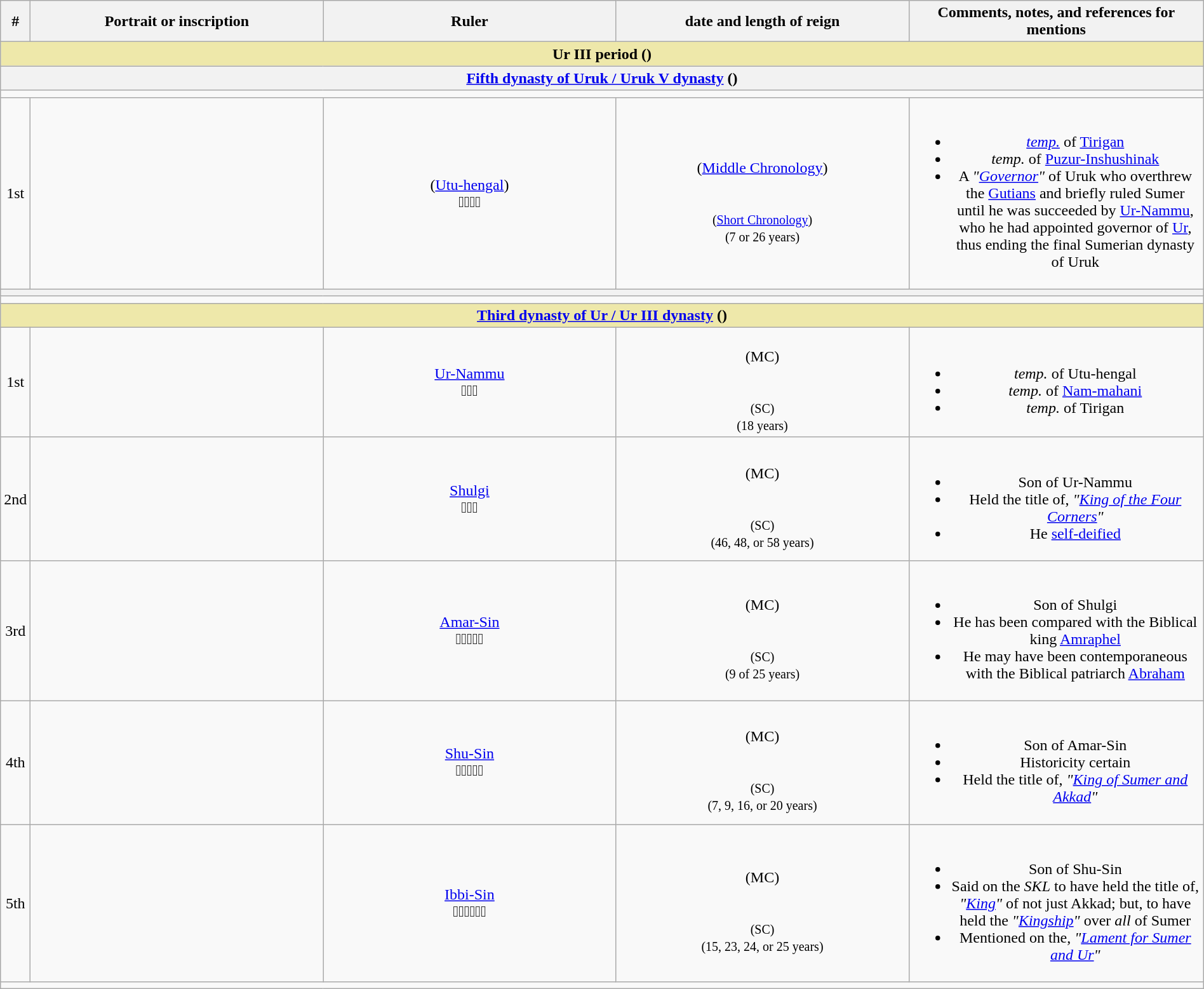<table class="wikitable"border="1"style="width:100%;text-align:center">
<tr>
<th width="1%">#</th>
<th width="24.75%">Portrait or inscription</th>
<th width="24.75%">Ruler</th>
<th width="24.75%"> date and length of reign</th>
<th width="24.75%">Comments, notes, and references for mentions</th>
</tr>
<tr>
<td colspan="5"align="center"style="background-color:palegoldenrod"><strong>Ur III period ()</strong></td>
</tr>
<tr>
<th colspan="5"><a href='#'>Fifth dynasty of Uruk / Uruk V dynasty</a> ()</th>
</tr>
<tr>
<td colspan="5"align="left"></td>
</tr>
<tr>
<td>1st</td>
<td></td>
<td>(<a href='#'>Utu-hengal</a>)<br>𒀭𒌓𒃶𒅅</td>
<td><br>(<a href='#'>Middle Chronology</a>)<br><br><small><br>(<a href='#'>Short Chronology</a>)<br>(7 or 26 years)</small></td>
<td><br><ul><li><em><a href='#'>temp.</a></em> of <a href='#'>Tirigan</a></li><li><em>temp.</em> of <a href='#'>Puzur-Inshushinak</a></li><li>A <em>"<a href='#'>Governor</a>"</em> of Uruk who overthrew the <a href='#'>Gutians</a> and briefly ruled Sumer until he was succeeded by <a href='#'>Ur-Nammu</a>, who he had appointed governor of <a href='#'>Ur</a>, thus ending the final Sumerian dynasty of Uruk</li></ul></td>
</tr>
<tr>
<th colspan="5"></th>
</tr>
<tr>
<td colspan="5"align="left"></td>
</tr>
<tr>
<td colspan="5"align="center"style="background-color:palegoldenrod"><strong><a href='#'>Third dynasty of Ur / Ur III dynasty</a> ()</strong></td>
</tr>
<tr>
<td>1st</td>
<td></td>
<td><a href='#'>Ur-Nammu</a><br>𒌨𒀭𒇉</td>
<td><br>(MC)<br><br><small><br>(SC)<br>(18 years)</small></td>
<td><br><ul><li><em>temp.</em> of Utu-hengal</li><li><em>temp.</em> of <a href='#'>Nam-mahani</a></li><li><em>temp.</em> of Tirigan</li></ul></td>
</tr>
<tr>
<td>2nd</td>
<td></td>
<td><a href='#'>Shulgi</a><br>𒀭𒂄𒄀</td>
<td><br>(MC)<br><br><small><br>(SC)<br>(46, 48, or 58 years)</small></td>
<td><br><ul><li>Son of Ur-Nammu</li><li>Held the title of, <em>"<a href='#'>King of the Four Corners</a>"</em></li><li>He <a href='#'>self-deified</a></li></ul></td>
</tr>
<tr>
<td>3rd</td>
<td></td>
<td><a href='#'>Amar-Sin</a><br>𒀭𒀫𒀭𒂗𒍪</td>
<td><br>(MC)<br><br><small><br>(SC)<br>(9 of 25 years)</small></td>
<td><br><ul><li>Son of Shulgi</li><li>He has been compared with the Biblical king <a href='#'>Amraphel</a></li><li>He may have been contemporaneous with the Biblical patriarch <a href='#'>Abraham</a></li></ul></td>
</tr>
<tr>
<td>4th</td>
<td></td>
<td><a href='#'>Shu-Sin</a><br>𒀭𒋗𒀭𒂗𒍪</td>
<td><br>(MC)<br><br><small><br>(SC)<br>(7, 9, 16, or 20 years)</small></td>
<td><br><ul><li>Son of Amar-Sin</li><li>Historicity certain</li><li>Held the title of, <em>"<a href='#'>King of Sumer and Akkad</a>"</em></li></ul></td>
</tr>
<tr>
<td>5th</td>
<td></td>
<td><a href='#'>Ibbi-Sin</a><br>𒀭𒄿𒉈𒀭𒂗𒍪</td>
<td><br>(MC)<br><br><small><br>(SC)<br>(15, 23, 24, or 25 years)</small></td>
<td><br><ul><li>Son of Shu-Sin</li><li>Said on the <em>SKL</em> to have held the title of, <em>"<a href='#'>King</a>"</em> of not just Akkad; but, to have held the <em>"<a href='#'>Kingship</a>"</em> over <em>all</em> of Sumer</li><li>Mentioned on the, <em>"<a href='#'>Lament for Sumer and Ur</a>"</em></li></ul></td>
</tr>
<tr>
<td colspan="5"align="left"></td>
</tr>
</table>
